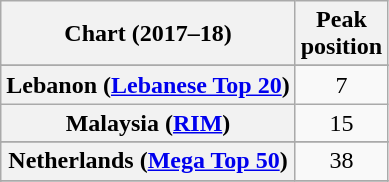<table class="wikitable sortable plainrowheaders" style="text-align:center">
<tr>
<th scope="col">Chart (2017–18)</th>
<th scope="col">Peak<br> position</th>
</tr>
<tr>
</tr>
<tr>
</tr>
<tr>
</tr>
<tr>
</tr>
<tr>
</tr>
<tr>
</tr>
<tr>
</tr>
<tr>
</tr>
<tr>
</tr>
<tr>
</tr>
<tr>
</tr>
<tr>
</tr>
<tr>
</tr>
<tr>
</tr>
<tr>
<th scope="row">Lebanon (<a href='#'>Lebanese Top 20</a>)</th>
<td>7</td>
</tr>
<tr>
<th scope="row">Malaysia (<a href='#'>RIM</a>)</th>
<td>15</td>
</tr>
<tr>
</tr>
<tr>
<th scope="row">Netherlands (<a href='#'>Mega Top 50</a>)</th>
<td>38</td>
</tr>
<tr>
</tr>
<tr>
</tr>
<tr>
</tr>
<tr>
</tr>
<tr>
</tr>
<tr>
</tr>
<tr>
</tr>
<tr>
</tr>
<tr>
</tr>
<tr>
</tr>
<tr>
</tr>
<tr>
</tr>
<tr>
</tr>
<tr>
</tr>
</table>
